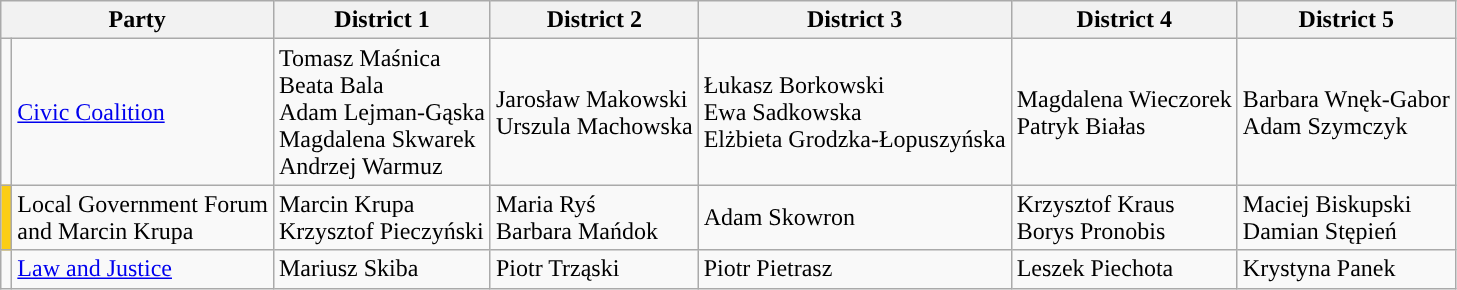<table class="wikitable">
<tr>
<th colspan=2>Party</th>
<th>District 1</th>
<th>District 2</th>
<th>District 3</th>
<th>District 4</th>
<th>District 5</th>
</tr>
<tr>
<td style="background:"></td>
<td><a href='#'>Civic Coalition</a></td>
<td>Tomasz Maśnica<br>Beata Bala<br>Adam Lejman-Gąska<br>Magdalena Skwarek<br>Andrzej Warmuz</td>
<td>Jarosław Makowski<br>Urszula Machowska</td>
<td>Łukasz Borkowski<br>Ewa Sadkowska<br>Elżbieta Grodzka-Łopuszyńska</td>
<td>Magdalena Wieczorek<br>Patryk Białas</td>
<td>Barbara Wnęk-Gabor<br>Adam Szymczyk</td>
</tr>
<tr>
<td style="background:#FBCD15"></td>
<td>Local Government Forum<br>and Marcin Krupa</td>
<td>Marcin Krupa<br>Krzysztof Pieczyński</td>
<td>Maria Ryś<br>Barbara Mańdok</td>
<td>Adam Skowron</td>
<td>Krzysztof Kraus<br>Borys Pronobis</td>
<td>Maciej Biskupski<br>Damian Stępień</td>
</tr>
<tr>
<td style="background:"></td>
<td><a href='#'>Law and Justice</a></td>
<td>Mariusz Skiba</td>
<td>Piotr Trząski</td>
<td>Piotr Pietrasz</td>
<td>Leszek Piechota</td>
<td>Krystyna Panek</td>
</tr>
</table>
